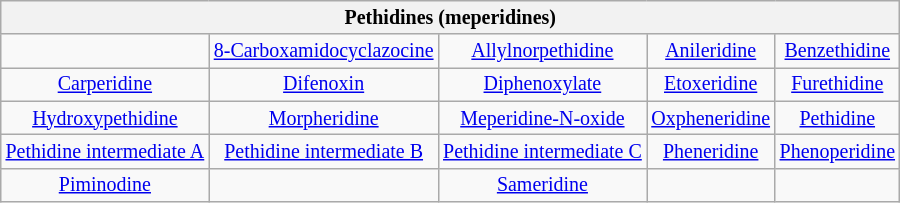<table class="wikitable" style="font-size:smaller; text-align:center">
<tr>
<th colspan="5">Pethidines (meperidines)</th>
</tr>
<tr>
<td></td>
<td> <a href='#'>8-Carboxamidocyclazocine</a></td>
<td> <a href='#'>Allylnorpethidine</a></td>
<td> <a href='#'>Anileridine</a></td>
<td> <a href='#'>Benzethidine</a></td>
</tr>
<tr>
<td> <a href='#'>Carperidine</a></td>
<td> <a href='#'>Difenoxin</a></td>
<td> <a href='#'>Diphenoxylate</a></td>
<td> <a href='#'>Etoxeridine</a></td>
<td> <a href='#'>Furethidine</a></td>
</tr>
<tr>
<td> <a href='#'>Hydroxypethidine</a></td>
<td> <a href='#'>Morpheridine</a></td>
<td> <a href='#'>Meperidine-N-oxide</a></td>
<td> <a href='#'>Oxpheneridine</a></td>
<td> <a href='#'>Pethidine</a></td>
</tr>
<tr>
<td> <a href='#'>Pethidine intermediate A</a></td>
<td> <a href='#'>Pethidine intermediate B</a></td>
<td> <a href='#'>Pethidine intermediate C</a></td>
<td> <a href='#'>Pheneridine</a></td>
<td> <a href='#'>Phenoperidine</a></td>
</tr>
<tr>
<td> <a href='#'>Piminodine</a></td>
<td></td>
<td> <a href='#'>Sameridine</a></td>
<td></td>
</tr>
</table>
